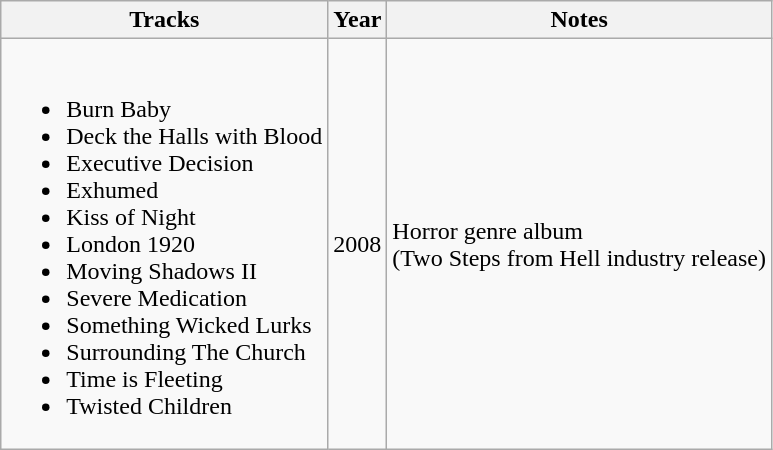<table class="wikitable sortable">
<tr>
<th>Tracks</th>
<th>Year</th>
<th>Notes</th>
</tr>
<tr>
<td><br><ul><li>Burn Baby</li><li>Deck the Halls with Blood</li><li>Executive Decision</li><li>Exhumed</li><li>Kiss of Night</li><li>London 1920</li><li>Moving Shadows II</li><li>Severe Medication</li><li>Something Wicked Lurks</li><li>Surrounding The Church</li><li>Time is Fleeting</li><li>Twisted Children</li></ul></td>
<td>2008</td>
<td>Horror genre album<br>(Two Steps from Hell industry release)</td>
</tr>
</table>
